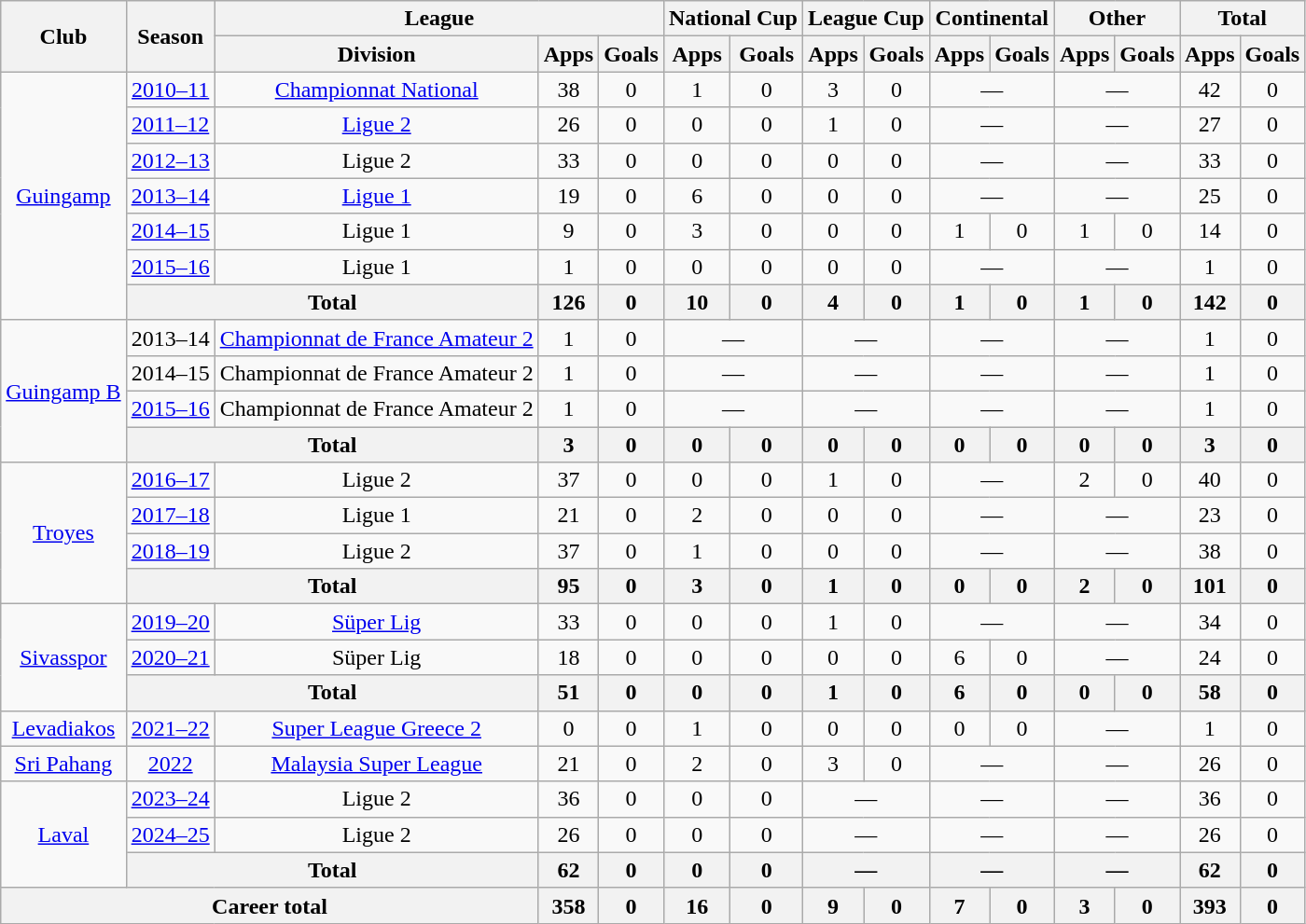<table class="wikitable" style="text-align:center">
<tr>
<th rowspan="2">Club</th>
<th rowspan="2">Season</th>
<th colspan="3">League</th>
<th colspan="2">National Cup</th>
<th colspan="2">League Cup</th>
<th colspan="2">Continental</th>
<th colspan="2">Other</th>
<th colspan="2">Total</th>
</tr>
<tr>
<th>Division</th>
<th>Apps</th>
<th>Goals</th>
<th>Apps</th>
<th>Goals</th>
<th>Apps</th>
<th>Goals</th>
<th>Apps</th>
<th>Goals</th>
<th>Apps</th>
<th>Goals</th>
<th>Apps</th>
<th>Goals</th>
</tr>
<tr>
<td rowspan="7"><a href='#'>Guingamp</a></td>
<td><a href='#'>2010–11</a></td>
<td><a href='#'>Championnat National</a></td>
<td>38</td>
<td>0</td>
<td>1</td>
<td>0</td>
<td>3</td>
<td>0</td>
<td colspan="2">—</td>
<td colspan="2">—</td>
<td>42</td>
<td>0</td>
</tr>
<tr>
<td><a href='#'>2011–12</a></td>
<td><a href='#'>Ligue 2</a></td>
<td>26</td>
<td>0</td>
<td>0</td>
<td>0</td>
<td>1</td>
<td>0</td>
<td colspan="2">—</td>
<td colspan="2">—</td>
<td>27</td>
<td>0</td>
</tr>
<tr>
<td><a href='#'>2012–13</a></td>
<td>Ligue 2</td>
<td>33</td>
<td>0</td>
<td>0</td>
<td>0</td>
<td>0</td>
<td>0</td>
<td colspan="2">—</td>
<td colspan="2">—</td>
<td>33</td>
<td>0</td>
</tr>
<tr>
<td><a href='#'>2013–14</a></td>
<td><a href='#'>Ligue 1</a></td>
<td>19</td>
<td>0</td>
<td>6</td>
<td>0</td>
<td>0</td>
<td>0</td>
<td colspan="2">—</td>
<td colspan="2">—</td>
<td>25</td>
<td>0</td>
</tr>
<tr>
<td><a href='#'>2014–15</a></td>
<td>Ligue 1</td>
<td>9</td>
<td>0</td>
<td>3</td>
<td>0</td>
<td>0</td>
<td>0</td>
<td>1</td>
<td>0</td>
<td>1</td>
<td>0</td>
<td>14</td>
<td>0</td>
</tr>
<tr>
<td><a href='#'>2015–16</a></td>
<td>Ligue 1</td>
<td>1</td>
<td>0</td>
<td>0</td>
<td>0</td>
<td>0</td>
<td>0</td>
<td colspan="2">—</td>
<td colspan="2">—</td>
<td>1</td>
<td>0</td>
</tr>
<tr>
<th colspan="2">Total</th>
<th>126</th>
<th>0</th>
<th>10</th>
<th>0</th>
<th>4</th>
<th>0</th>
<th>1</th>
<th>0</th>
<th>1</th>
<th>0</th>
<th>142</th>
<th>0</th>
</tr>
<tr>
<td rowspan="4"><a href='#'>Guingamp B</a></td>
<td>2013–14</td>
<td><a href='#'>Championnat de France Amateur 2</a></td>
<td>1</td>
<td>0</td>
<td colspan="2">—</td>
<td colspan="2">—</td>
<td colspan="2">—</td>
<td colspan="2">—</td>
<td>1</td>
<td>0</td>
</tr>
<tr>
<td>2014–15</td>
<td>Championnat de France Amateur 2</td>
<td>1</td>
<td>0</td>
<td colspan="2">—</td>
<td colspan="2">—</td>
<td colspan="2">—</td>
<td colspan="2">—</td>
<td>1</td>
<td>0</td>
</tr>
<tr>
<td><a href='#'>2015–16</a></td>
<td>Championnat de France Amateur 2</td>
<td>1</td>
<td>0</td>
<td colspan="2">—</td>
<td colspan="2">—</td>
<td colspan="2">—</td>
<td colspan="2">—</td>
<td>1</td>
<td>0</td>
</tr>
<tr>
<th colspan="2">Total</th>
<th>3</th>
<th>0</th>
<th>0</th>
<th>0</th>
<th>0</th>
<th>0</th>
<th>0</th>
<th>0</th>
<th>0</th>
<th>0</th>
<th>3</th>
<th>0</th>
</tr>
<tr>
<td rowspan="4"><a href='#'>Troyes</a></td>
<td><a href='#'>2016–17</a></td>
<td>Ligue 2</td>
<td>37</td>
<td>0</td>
<td>0</td>
<td>0</td>
<td>1</td>
<td>0</td>
<td colspan="2">—</td>
<td>2</td>
<td>0</td>
<td>40</td>
<td>0</td>
</tr>
<tr>
<td><a href='#'>2017–18</a></td>
<td>Ligue 1</td>
<td>21</td>
<td>0</td>
<td>2</td>
<td>0</td>
<td>0</td>
<td>0</td>
<td colspan="2">—</td>
<td colspan="2">—</td>
<td>23</td>
<td>0</td>
</tr>
<tr>
<td><a href='#'>2018–19</a></td>
<td>Ligue 2</td>
<td>37</td>
<td>0</td>
<td>1</td>
<td>0</td>
<td>0</td>
<td>0</td>
<td colspan="2">—</td>
<td colspan="2">—</td>
<td>38</td>
<td>0</td>
</tr>
<tr>
<th colspan="2">Total</th>
<th>95</th>
<th>0</th>
<th>3</th>
<th>0</th>
<th>1</th>
<th>0</th>
<th>0</th>
<th>0</th>
<th>2</th>
<th>0</th>
<th>101</th>
<th>0</th>
</tr>
<tr>
<td rowspan="3"><a href='#'>Sivasspor</a></td>
<td><a href='#'>2019–20</a></td>
<td><a href='#'>Süper Lig</a></td>
<td>33</td>
<td>0</td>
<td>0</td>
<td>0</td>
<td>1</td>
<td>0</td>
<td colspan="2">—</td>
<td colspan="2">—</td>
<td>34</td>
<td>0</td>
</tr>
<tr>
<td><a href='#'>2020–21</a></td>
<td>Süper Lig</td>
<td>18</td>
<td>0</td>
<td>0</td>
<td>0</td>
<td>0</td>
<td>0</td>
<td>6</td>
<td>0</td>
<td colspan="2">—</td>
<td>24</td>
<td>0</td>
</tr>
<tr>
<th colspan="2">Total</th>
<th>51</th>
<th>0</th>
<th>0</th>
<th>0</th>
<th>1</th>
<th>0</th>
<th>6</th>
<th>0</th>
<th>0</th>
<th>0</th>
<th>58</th>
<th>0</th>
</tr>
<tr>
<td><a href='#'>Levadiakos</a></td>
<td><a href='#'>2021–22</a></td>
<td><a href='#'>Super League Greece 2</a></td>
<td>0</td>
<td>0</td>
<td>1</td>
<td>0</td>
<td>0</td>
<td>0</td>
<td>0</td>
<td>0</td>
<td colspan="2">—</td>
<td>1</td>
<td>0</td>
</tr>
<tr>
<td><a href='#'>Sri Pahang</a></td>
<td><a href='#'>2022</a></td>
<td><a href='#'>Malaysia Super League</a></td>
<td>21</td>
<td>0</td>
<td>2</td>
<td>0</td>
<td>3</td>
<td>0</td>
<td colspan="2">—</td>
<td colspan="2">—</td>
<td>26</td>
<td>0</td>
</tr>
<tr>
<td rowspan="3"><a href='#'>Laval</a></td>
<td><a href='#'>2023–24</a></td>
<td>Ligue 2</td>
<td>36</td>
<td>0</td>
<td>0</td>
<td>0</td>
<td colspan="2">—</td>
<td colspan="2">—</td>
<td colspan="2">—</td>
<td>36</td>
<td>0</td>
</tr>
<tr>
<td><a href='#'>2024–25</a></td>
<td>Ligue 2</td>
<td>26</td>
<td>0</td>
<td>0</td>
<td>0</td>
<td colspan="2">—</td>
<td colspan="2">—</td>
<td colspan="2">—</td>
<td>26</td>
<td>0</td>
</tr>
<tr>
<th colspan="2">Total</th>
<th>62</th>
<th>0</th>
<th>0</th>
<th>0</th>
<th colspan="2">—</th>
<th colspan="2">—</th>
<th colspan="2">—</th>
<th>62</th>
<th>0</th>
</tr>
<tr>
<th colspan="3">Career total</th>
<th>358</th>
<th>0</th>
<th>16</th>
<th>0</th>
<th>9</th>
<th>0</th>
<th>7</th>
<th>0</th>
<th>3</th>
<th>0</th>
<th>393</th>
<th>0</th>
</tr>
</table>
